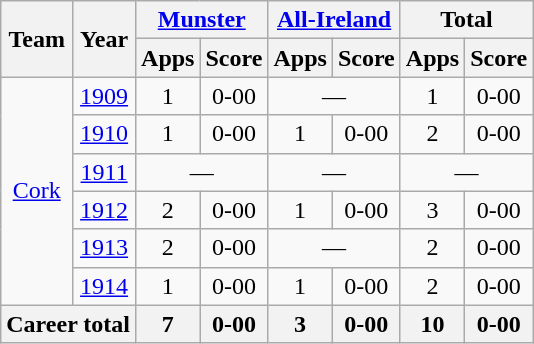<table class="wikitable" style="text-align:center">
<tr>
<th rowspan="2">Team</th>
<th rowspan="2">Year</th>
<th colspan="2"><a href='#'>Munster</a></th>
<th colspan="2"><a href='#'>All-Ireland</a></th>
<th colspan="2">Total</th>
</tr>
<tr>
<th>Apps</th>
<th>Score</th>
<th>Apps</th>
<th>Score</th>
<th>Apps</th>
<th>Score</th>
</tr>
<tr>
<td rowspan="6"><a href='#'>Cork</a></td>
<td><a href='#'>1909</a></td>
<td>1</td>
<td>0-00</td>
<td colspan=2>—</td>
<td>1</td>
<td>0-00</td>
</tr>
<tr>
<td><a href='#'>1910</a></td>
<td>1</td>
<td>0-00</td>
<td>1</td>
<td>0-00</td>
<td>2</td>
<td>0-00</td>
</tr>
<tr>
<td><a href='#'>1911</a></td>
<td colspan=2>—</td>
<td colspan=2>—</td>
<td colspan=2>—</td>
</tr>
<tr>
<td><a href='#'>1912</a></td>
<td>2</td>
<td>0-00</td>
<td>1</td>
<td>0-00</td>
<td>3</td>
<td>0-00</td>
</tr>
<tr>
<td><a href='#'>1913</a></td>
<td>2</td>
<td>0-00</td>
<td colspan=2>—</td>
<td>2</td>
<td>0-00</td>
</tr>
<tr>
<td><a href='#'>1914</a></td>
<td>1</td>
<td>0-00</td>
<td>1</td>
<td>0-00</td>
<td>2</td>
<td>0-00</td>
</tr>
<tr>
<th colspan="2">Career total</th>
<th>7</th>
<th>0-00</th>
<th>3</th>
<th>0-00</th>
<th>10</th>
<th>0-00</th>
</tr>
</table>
